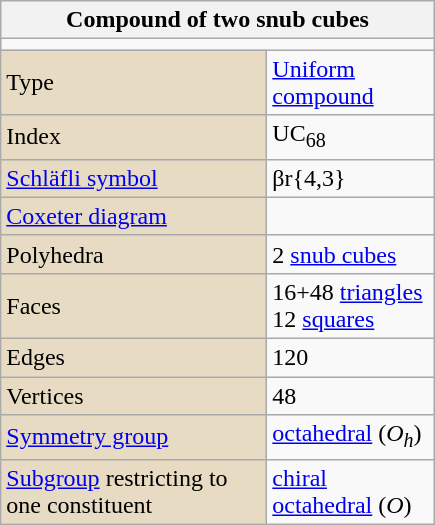<table class="wikitable" style="float:right; margin-left:8px; width:290px">
<tr>
<th bgcolor=#e7dcc3 colspan=2>Compound of two snub cubes</th>
</tr>
<tr>
<td align=center colspan=2></td>
</tr>
<tr>
<td bgcolor=#e7dcc3>Type</td>
<td><a href='#'>Uniform compound</a></td>
</tr>
<tr>
<td bgcolor=#e7dcc3>Index</td>
<td>UC<sub>68</sub></td>
</tr>
<tr>
<td bgcolor=#e7dcc3><a href='#'>Schläfli symbol</a></td>
<td>βr{4,3}</td>
</tr>
<tr>
<td bgcolor=#e7dcc3><a href='#'>Coxeter diagram</a></td>
<td></td>
</tr>
<tr>
<td bgcolor=#e7dcc3>Polyhedra</td>
<td>2 <a href='#'>snub cubes</a></td>
</tr>
<tr>
<td bgcolor=#e7dcc3>Faces</td>
<td>16+48 <a href='#'>triangles</a><br>12 <a href='#'>squares</a></td>
</tr>
<tr>
<td bgcolor=#e7dcc3>Edges</td>
<td>120</td>
</tr>
<tr>
<td bgcolor=#e7dcc3>Vertices</td>
<td>48</td>
</tr>
<tr>
<td bgcolor=#e7dcc3><a href='#'>Symmetry group</a></td>
<td><a href='#'>octahedral</a> (<em>O<sub>h</sub></em>)</td>
</tr>
<tr>
<td bgcolor=#e7dcc3><a href='#'>Subgroup</a> restricting to one constituent</td>
<td><a href='#'>chiral</a> <a href='#'>octahedral</a> (<em>O</em>)</td>
</tr>
</table>
